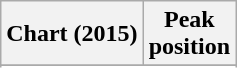<table class="wikitable sortable plainrowheaders" style="text-align:center">
<tr>
<th scope="col">Chart (2015)</th>
<th scope="col">Peak<br> position</th>
</tr>
<tr>
</tr>
<tr>
</tr>
</table>
